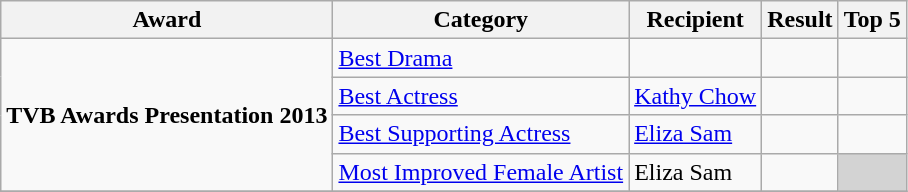<table class="wikitable">
<tr>
<th>Award</th>
<th>Category</th>
<th>Recipient</th>
<th>Result</th>
<th>Top 5</th>
</tr>
<tr>
<td rowspan=4><strong>TVB Awards Presentation 2013</strong></td>
<td><a href='#'>Best Drama</a></td>
<td></td>
<td></td>
<td></td>
</tr>
<tr>
<td><a href='#'>Best Actress</a></td>
<td><a href='#'>Kathy Chow</a></td>
<td></td>
<td></td>
</tr>
<tr>
<td><a href='#'>Best Supporting Actress</a></td>
<td><a href='#'>Eliza Sam</a></td>
<td></td>
<td></td>
</tr>
<tr>
<td><a href='#'>Most Improved Female Artist</a></td>
<td>Eliza Sam</td>
<td></td>
<td style="background:lightgrey;"> </td>
</tr>
<tr>
</tr>
</table>
